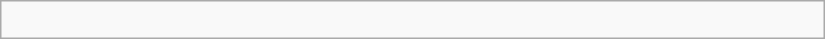<table class="wikitable" style="width:550px;">
<tr>
<td><br></td>
</tr>
</table>
